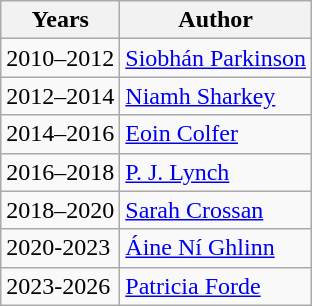<table class="wikitable">
<tr>
<th>Years</th>
<th>Author</th>
</tr>
<tr>
<td>2010–2012</td>
<td><a href='#'>Siobhán Parkinson</a></td>
</tr>
<tr>
<td>2012–2014</td>
<td><a href='#'>Niamh Sharkey</a></td>
</tr>
<tr>
<td>2014–2016</td>
<td><a href='#'>Eoin Colfer</a></td>
</tr>
<tr>
<td>2016–2018</td>
<td><a href='#'>P. J. Lynch</a></td>
</tr>
<tr>
<td>2018–2020</td>
<td><a href='#'>Sarah Crossan</a></td>
</tr>
<tr>
<td>2020-2023</td>
<td><a href='#'>Áine Ní Ghlinn</a></td>
</tr>
<tr>
<td>2023-2026</td>
<td><a href='#'>Patricia Forde</a></td>
</tr>
</table>
